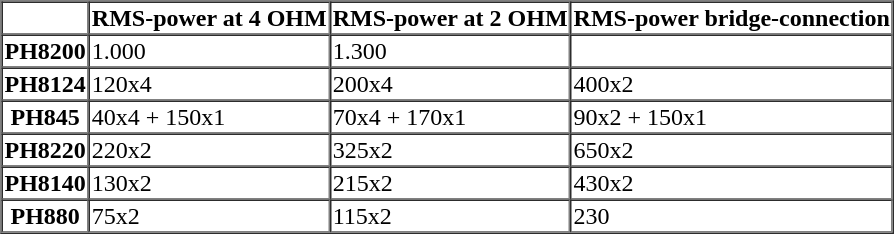<table border=1 cellspacing=0>
<tr>
<th></th>
<th>RMS-power  at 4 OHM</th>
<th>RMS-power  at 2 OHM</th>
<th>RMS-power bridge-connection</th>
</tr>
<tr>
<th>PH8200</th>
<td>1.000</td>
<td>1.300</td>
<td></td>
</tr>
<tr>
<th>PH8124</th>
<td>120x4</td>
<td>200x4</td>
<td>400x2</td>
</tr>
<tr>
<th>PH845</th>
<td>40x4 + 150x1</td>
<td>70x4 + 170x1</td>
<td>90x2 + 150x1</td>
</tr>
<tr>
<th>PH8220</th>
<td>220x2</td>
<td>325x2</td>
<td>650x2</td>
</tr>
<tr>
<th>PH8140</th>
<td>130x2</td>
<td>215x2</td>
<td>430x2</td>
</tr>
<tr>
<th>PH880</th>
<td>75x2</td>
<td>115x2</td>
<td>230</td>
</tr>
</table>
